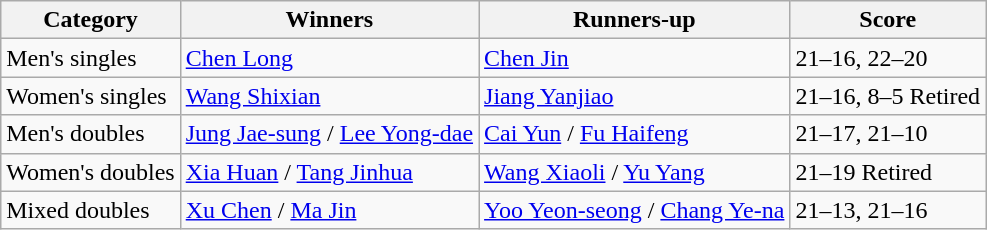<table class=wikitable style="white-space:nowrap;">
<tr>
<th>Category</th>
<th>Winners</th>
<th>Runners-up</th>
<th>Score</th>
</tr>
<tr>
<td>Men's singles</td>
<td> <a href='#'>Chen Long</a></td>
<td> <a href='#'>Chen Jin</a></td>
<td>21–16, 22–20</td>
</tr>
<tr>
<td>Women's singles</td>
<td> <a href='#'>Wang Shixian</a></td>
<td> <a href='#'>Jiang Yanjiao</a></td>
<td>21–16, 8–5 Retired</td>
</tr>
<tr>
<td>Men's doubles</td>
<td> <a href='#'>Jung Jae-sung</a> / <a href='#'>Lee Yong-dae</a></td>
<td> <a href='#'>Cai Yun</a> / <a href='#'>Fu Haifeng</a></td>
<td>21–17, 21–10</td>
</tr>
<tr>
<td>Women's doubles</td>
<td> <a href='#'>Xia Huan</a> / <a href='#'>Tang Jinhua</a></td>
<td> <a href='#'>Wang Xiaoli</a> / <a href='#'>Yu Yang</a></td>
<td>21–19 Retired</td>
</tr>
<tr>
<td>Mixed doubles</td>
<td> <a href='#'>Xu Chen</a> / <a href='#'>Ma Jin</a></td>
<td> <a href='#'>Yoo Yeon-seong</a> / <a href='#'>Chang Ye-na</a></td>
<td>21–13, 21–16</td>
</tr>
</table>
